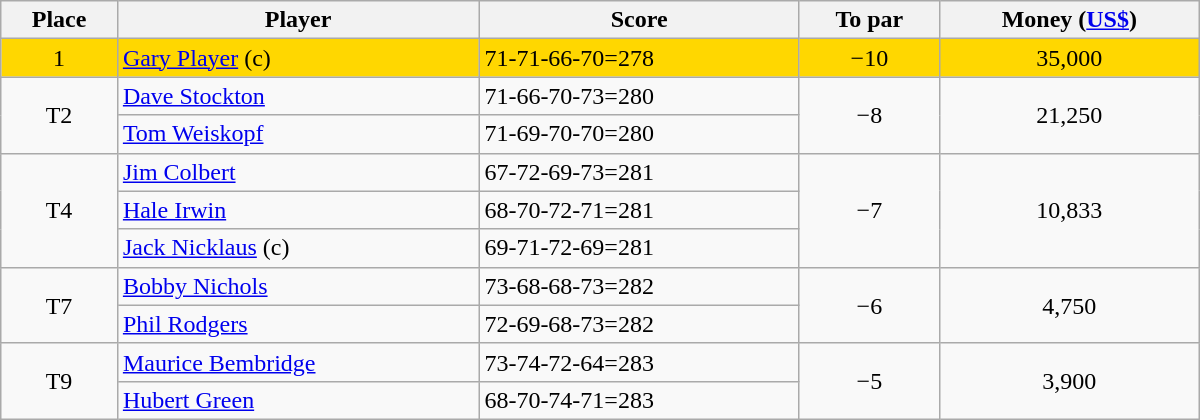<table class="wikitable" style="width:50em; margin-bottom:0">
<tr>
<th>Place</th>
<th>Player</th>
<th>Score</th>
<th>To par</th>
<th>Money (<a href='#'>US$</a>)</th>
</tr>
<tr style="background:gold">
<td align=center>1</td>
<td> <a href='#'>Gary Player</a> (c)</td>
<td>71-71-66-70=278</td>
<td align=center>−10</td>
<td align=center>35,000</td>
</tr>
<tr>
<td rowspan=2 align=center>T2</td>
<td> <a href='#'>Dave Stockton</a></td>
<td>71-66-70-73=280</td>
<td rowspan=2 align=center>−8</td>
<td rowspan=2 align=center>21,250</td>
</tr>
<tr>
<td> <a href='#'>Tom Weiskopf</a></td>
<td>71-69-70-70=280</td>
</tr>
<tr>
<td rowspan=3 align=center>T4</td>
<td> <a href='#'>Jim Colbert</a></td>
<td>67-72-69-73=281</td>
<td rowspan=3 align=center>−7</td>
<td rowspan=3 align=center>10,833</td>
</tr>
<tr>
<td> <a href='#'>Hale Irwin</a></td>
<td>68-70-72-71=281</td>
</tr>
<tr>
<td> <a href='#'>Jack Nicklaus</a> (c)</td>
<td>69-71-72-69=281</td>
</tr>
<tr>
<td rowspan=2 align=center>T7</td>
<td> <a href='#'>Bobby Nichols</a></td>
<td>73-68-68-73=282</td>
<td rowspan=2 align=center>−6</td>
<td rowspan=2 align=center>4,750</td>
</tr>
<tr>
<td> <a href='#'>Phil Rodgers</a></td>
<td>72-69-68-73=282</td>
</tr>
<tr>
<td rowspan=2 align=center>T9</td>
<td> <a href='#'>Maurice Bembridge</a></td>
<td>73-74-72-64=283</td>
<td rowspan=2 align=center>−5</td>
<td rowspan=2 align=center>3,900</td>
</tr>
<tr>
<td> <a href='#'>Hubert Green</a></td>
<td>68-70-74-71=283</td>
</tr>
</table>
